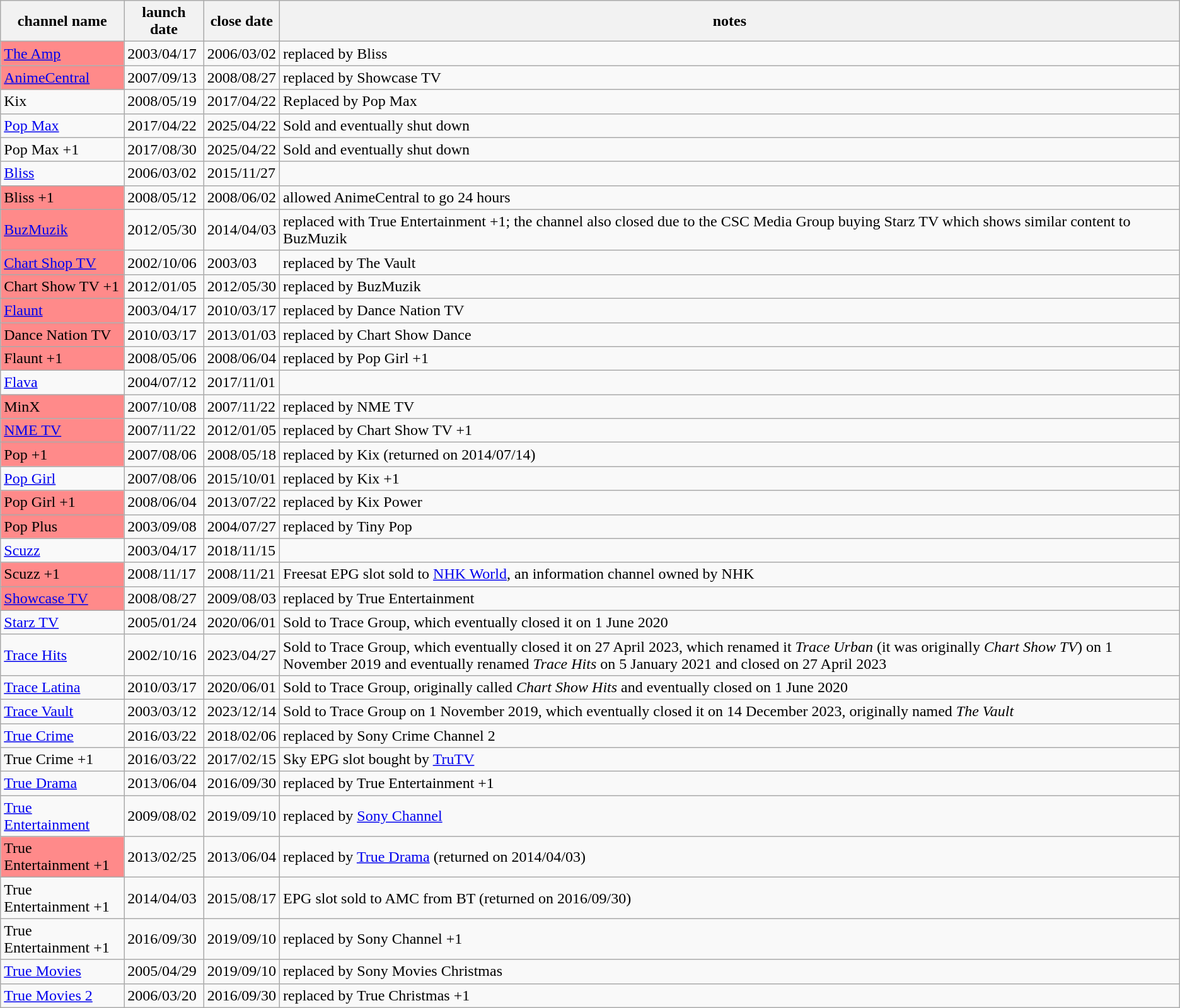<table class="wikitable sortable">
<tr>
<th>channel name</th>
<th>launch date</th>
<th>close date</th>
<th>notes</th>
</tr>
<tr>
<td style=background:#FF8A8A><a href='#'>The Amp</a></td>
<td>2003/04/17</td>
<td>2006/03/02</td>
<td>replaced by Bliss</td>
</tr>
<tr>
<td style=background:#FF8A8A><a href='#'>AnimeCentral</a></td>
<td>2007/09/13</td>
<td>2008/08/27</td>
<td>replaced by Showcase TV</td>
</tr>
<tr>
<td>Kix</td>
<td>2008/05/19</td>
<td>2017/04/22</td>
<td>Replaced by Pop Max</td>
</tr>
<tr>
<td><a href='#'>Pop Max</a></td>
<td>2017/04/22</td>
<td>2025/04/22</td>
<td>Sold and eventually shut down</td>
</tr>
<tr>
<td>Pop Max +1</td>
<td>2017/08/30</td>
<td>2025/04/22</td>
<td>Sold and eventually shut down</td>
</tr>
<tr>
<td><a href='#'>Bliss</a></td>
<td>2006/03/02</td>
<td>2015/11/27</td>
<td></td>
</tr>
<tr>
<td style=background:#FF8A8A>Bliss +1</td>
<td>2008/05/12</td>
<td>2008/06/02</td>
<td>allowed AnimeCentral to go 24 hours</td>
</tr>
<tr>
<td style=background:#FF8A8A><a href='#'>BuzMuzik</a></td>
<td>2012/05/30</td>
<td>2014/04/03</td>
<td>replaced with True Entertainment +1; the channel also closed due to the CSC Media Group buying Starz TV which shows similar content to BuzMuzik</td>
</tr>
<tr>
<td style=background:#FF8A8A><a href='#'>Chart Shop TV</a></td>
<td>2002/10/06</td>
<td>2003/03</td>
<td>replaced by The Vault</td>
</tr>
<tr>
<td style=background:#FF8A8A>Chart Show TV +1</td>
<td>2012/01/05</td>
<td>2012/05/30</td>
<td>replaced by BuzMuzik</td>
</tr>
<tr>
<td style=background:#FF8A8A><a href='#'>Flaunt</a></td>
<td>2003/04/17</td>
<td>2010/03/17</td>
<td>replaced by Dance Nation TV</td>
</tr>
<tr>
<td style=background:#FF8A8A>Dance Nation TV</td>
<td>2010/03/17</td>
<td>2013/01/03</td>
<td>replaced by Chart Show Dance</td>
</tr>
<tr>
<td style=background:#FF8A8A>Flaunt +1</td>
<td>2008/05/06</td>
<td>2008/06/04</td>
<td>replaced by Pop Girl +1</td>
</tr>
<tr>
<td><a href='#'>Flava</a></td>
<td>2004/07/12</td>
<td>2017/11/01</td>
<td></td>
</tr>
<tr>
<td style=background:#FF8A8A>MinX</td>
<td>2007/10/08</td>
<td>2007/11/22</td>
<td>replaced by NME TV</td>
</tr>
<tr>
<td style=background:#FF8A8A><a href='#'>NME TV</a></td>
<td>2007/11/22</td>
<td>2012/01/05</td>
<td>replaced by Chart Show TV +1</td>
</tr>
<tr>
<td style=background:#FF8A8A>Pop +1</td>
<td>2007/08/06</td>
<td>2008/05/18</td>
<td>replaced by Kix (returned on 2014/07/14)</td>
</tr>
<tr>
<td><a href='#'>Pop Girl</a></td>
<td>2007/08/06</td>
<td>2015/10/01</td>
<td>replaced by Kix +1</td>
</tr>
<tr>
<td style=background:#FF8A8A>Pop Girl +1</td>
<td>2008/06/04</td>
<td>2013/07/22</td>
<td>replaced by Kix Power</td>
</tr>
<tr>
<td style=background:#FF8A8A>Pop Plus</td>
<td>2003/09/08</td>
<td>2004/07/27</td>
<td>replaced by Tiny Pop</td>
</tr>
<tr>
<td><a href='#'>Scuzz</a></td>
<td>2003/04/17</td>
<td>2018/11/15</td>
<td></td>
</tr>
<tr>
<td style=background:#FF8A8A>Scuzz +1</td>
<td>2008/11/17</td>
<td>2008/11/21</td>
<td>Freesat EPG slot sold to <a href='#'>NHK World</a>, an information channel owned by NHK</td>
</tr>
<tr>
<td style=background:#FF8A8A><a href='#'>Showcase TV</a></td>
<td>2008/08/27</td>
<td>2009/08/03</td>
<td>replaced by True Entertainment</td>
</tr>
<tr>
<td><a href='#'>Starz TV</a></td>
<td>2005/01/24</td>
<td>2020/06/01</td>
<td>Sold to Trace Group, which eventually closed it on 1 June 2020</td>
</tr>
<tr>
<td><a href='#'>Trace Hits</a></td>
<td>2002/10/16</td>
<td>2023/04/27</td>
<td>Sold to Trace Group, which eventually closed it on 27 April 2023, which renamed it <em>Trace Urban</em> (it was originally <em>Chart Show TV</em>) on 1 November 2019 and eventually renamed <em>Trace Hits</em> on 5 January 2021 and closed on 27 April 2023</td>
</tr>
<tr>
<td><a href='#'>Trace Latina</a></td>
<td>2010/03/17</td>
<td>2020/06/01</td>
<td>Sold to Trace Group, originally called <em>Chart Show Hits</em> and eventually closed on 1 June 2020</td>
</tr>
<tr>
<td><a href='#'>Trace Vault</a></td>
<td>2003/03/12</td>
<td>2023/12/14</td>
<td>Sold to Trace Group on 1 November 2019, which eventually closed it on 14 December 2023, originally named <em>The Vault</em></td>
</tr>
<tr>
<td><a href='#'>True Crime</a></td>
<td>2016/03/22</td>
<td>2018/02/06</td>
<td>replaced by Sony Crime Channel 2</td>
</tr>
<tr>
<td>True Crime +1</td>
<td>2016/03/22</td>
<td>2017/02/15</td>
<td>Sky EPG slot bought by <a href='#'>TruTV</a></td>
</tr>
<tr>
<td><a href='#'>True Drama</a></td>
<td>2013/06/04</td>
<td>2016/09/30</td>
<td>replaced by True Entertainment +1</td>
</tr>
<tr>
<td><a href='#'>True Entertainment</a></td>
<td>2009/08/02</td>
<td>2019/09/10</td>
<td>replaced by <a href='#'>Sony Channel</a></td>
</tr>
<tr>
<td style=background:#FF8A8A>True Entertainment +1</td>
<td>2013/02/25</td>
<td>2013/06/04</td>
<td>replaced by <a href='#'>True Drama</a> (returned on 2014/04/03)</td>
</tr>
<tr>
<td>True Entertainment +1</td>
<td>2014/04/03</td>
<td>2015/08/17</td>
<td>EPG slot sold to AMC from BT (returned on 2016/09/30)</td>
</tr>
<tr>
<td>True Entertainment +1</td>
<td>2016/09/30</td>
<td>2019/09/10</td>
<td>replaced by Sony Channel +1</td>
</tr>
<tr>
<td><a href='#'>True Movies</a></td>
<td>2005/04/29</td>
<td>2019/09/10</td>
<td>replaced by Sony Movies Christmas</td>
</tr>
<tr>
<td><a href='#'>True Movies 2</a></td>
<td>2006/03/20</td>
<td>2016/09/30</td>
<td>replaced by True Christmas +1</td>
</tr>
</table>
